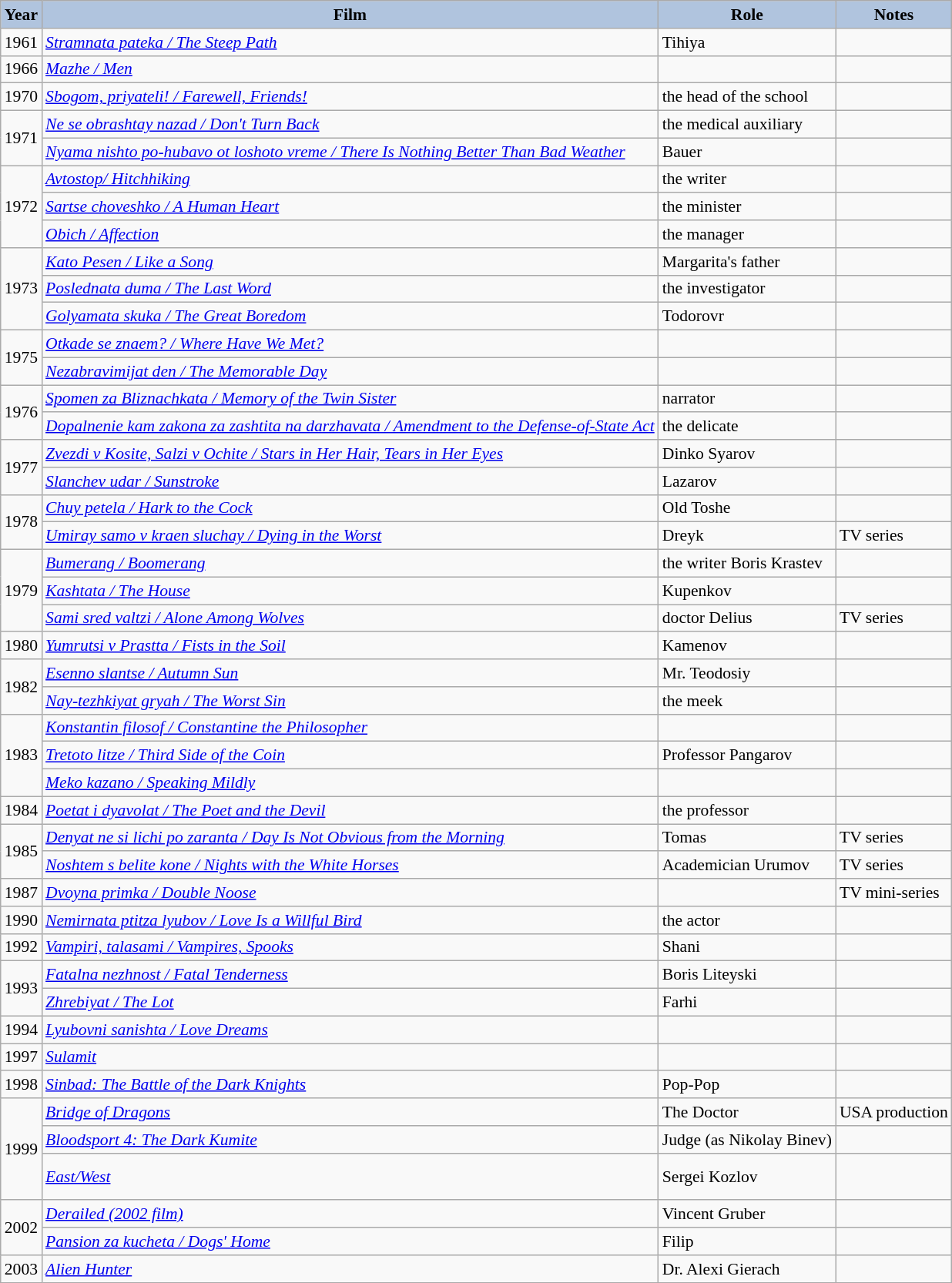<table class="wikitable" style="font-size: 90%;">
<tr>
<th style="background:#B0C4DE;">Year</th>
<th style="background:#B0C4DE;">Film</th>
<th style="background:#B0C4DE;">Role</th>
<th style="background:#B0C4DE;">Notes</th>
</tr>
<tr>
<td rowspan="1">1961</td>
<td><em><a href='#'>Stramnata pateka / The Steep Path</a></em></td>
<td>Tihiya</td>
<td></td>
</tr>
<tr>
<td rowspan="1">1966</td>
<td><em><a href='#'>Mazhe / Men</a></em></td>
<td></td>
<td></td>
</tr>
<tr>
<td rowspan="1">1970</td>
<td><em><a href='#'>Sbogom, priyateli! / Farewell, Friends!</a></em></td>
<td>the head of the school</td>
<td></td>
</tr>
<tr>
<td rowspan="2">1971</td>
<td><em><a href='#'>Ne se obrashtay nazad / Don't Turn Back</a></em></td>
<td>the medical auxiliary</td>
<td></td>
</tr>
<tr>
<td><em><a href='#'>Nyama nishto po-hubavo ot loshoto vreme / There Is Nothing Better Than Bad Weather</a></em></td>
<td>Bauer</td>
<td></td>
</tr>
<tr>
<td rowspan="3">1972</td>
<td><em><a href='#'>Avtostop/ Hitchhiking</a></em></td>
<td>the writer</td>
<td></td>
</tr>
<tr>
<td><em><a href='#'>Sartse choveshko / A Human Heart</a></em></td>
<td>the minister</td>
<td></td>
</tr>
<tr>
<td><em><a href='#'>Obich / Affection</a></em></td>
<td>the manager</td>
<td></td>
</tr>
<tr>
<td rowspan="3">1973</td>
<td><em><a href='#'>Kato Pesen / Like a Song</a></em></td>
<td>Margarita's father</td>
<td></td>
</tr>
<tr>
<td><em><a href='#'>Poslednata duma / The Last Word</a></em></td>
<td>the investigator</td>
<td></td>
</tr>
<tr>
<td><em><a href='#'>Golyamata skuka / The Great Boredom</a></em></td>
<td>Todorovr</td>
<td></td>
</tr>
<tr>
<td rowspan="2">1975</td>
<td><em><a href='#'>Otkade se znaem? / Where Have We Met?</a></em></td>
<td></td>
<td></td>
</tr>
<tr>
<td><em><a href='#'>Nezabravimijat den / The Memorable Day</a></em></td>
<td></td>
<td></td>
</tr>
<tr>
<td rowspan="2">1976</td>
<td><em><a href='#'>Spomen za Bliznachkata / Memory of the Twin Sister</a></em></td>
<td>narrator</td>
<td></td>
</tr>
<tr>
<td><em><a href='#'>Dopalnenie kam zakona za zashtita na darzhavata / Amendment to the Defense-of-State Act</a></em></td>
<td>the delicate</td>
<td></td>
</tr>
<tr>
<td rowspan="2">1977</td>
<td><em><a href='#'>Zvezdi v Kosite, Salzi v Ochite / Stars in Her Hair, Tears in Her Eyes</a></em></td>
<td>Dinko Syarov</td>
<td></td>
</tr>
<tr>
<td><a href='#'><em>Slanchev udar / Sunstroke</em></a></td>
<td>Lazarov</td>
<td></td>
</tr>
<tr>
<td rowspan="2">1978</td>
<td><em><a href='#'>Chuy petela / Hark to the Cock</a></em></td>
<td>Old Toshe</td>
<td></td>
</tr>
<tr>
<td><a href='#'><em>Umiray samo v kraen sluchay / Dying in the Worst</em></a></td>
<td>Dreyk</td>
<td>TV series<br></td>
</tr>
<tr>
<td rowspan="3">1979</td>
<td><em><a href='#'>Bumerang / Boomerang</a></em></td>
<td>the writer Boris Krastev</td>
<td></td>
</tr>
<tr>
<td><em><a href='#'>Kashtata / The House</a></em></td>
<td>Kupenkov</td>
<td></td>
</tr>
<tr>
<td><em><a href='#'>Sami sred valtzi / Alone Among Wolves</a></em></td>
<td>doctor Delius</td>
<td>TV series<br></td>
</tr>
<tr>
<td rowspan="1">1980</td>
<td><em><a href='#'>Yumrutsi v Prastta / Fists in the Soil</a></em></td>
<td>Kamenov</td>
<td></td>
</tr>
<tr>
<td rowspan="2">1982</td>
<td><em><a href='#'>Esenno slantse / Autumn Sun</a></em></td>
<td>Mr. Teodosiy</td>
<td></td>
</tr>
<tr>
<td><a href='#'><em>Nay-tezhkiyat gryah / The Worst Sin</em></a></td>
<td>the meek</td>
<td></td>
</tr>
<tr>
<td rowspan="3">1983</td>
<td><em><a href='#'>Konstantin filosof / Constantine the Philosopher</a></em></td>
<td></td>
<td></td>
</tr>
<tr>
<td><em><a href='#'>Tretoto litze / Third Side of the Coin</a></em></td>
<td>Professor Pangarov</td>
<td></td>
</tr>
<tr>
<td><em><a href='#'>Meko kazano / Speaking Mildly</a></em></td>
<td></td>
<td></td>
</tr>
<tr>
<td rowspan="1">1984</td>
<td><em><a href='#'>Poetat i dyavolat / The Poet and the Devil</a></em></td>
<td>the professor</td>
<td></td>
</tr>
<tr>
<td rowspan="2">1985</td>
<td><em><a href='#'>Denyat ne si lichi po zaranta / Day Is Not Obvious from the Morning</a></em></td>
<td>Tomas</td>
<td>TV series<br></td>
</tr>
<tr>
<td><a href='#'><em>Noshtem s belite kone / Nights with the White Horses</em></a></td>
<td>Academician Urumov</td>
<td>TV series<br></td>
</tr>
<tr>
<td rowspan="1">1987</td>
<td><em><a href='#'>Dvoyna primka / Double Noose</a></em></td>
<td></td>
<td>TV mini-series<br></td>
</tr>
<tr>
<td rowspan="1">1990</td>
<td><em><a href='#'>Nemirnata ptitza lyubov / Love Is a Willful Bird</a></em></td>
<td>the actor</td>
<td></td>
</tr>
<tr>
<td rowspan="1">1992</td>
<td><em><a href='#'>Vampiri, talasami / Vampires, Spooks</a></em></td>
<td>Shani</td>
<td></td>
</tr>
<tr>
<td rowspan="2">1993</td>
<td><em><a href='#'>Fatalna nezhnost / Fatal Tenderness</a></em></td>
<td>Boris Liteyski</td>
<td></td>
</tr>
<tr>
<td><a href='#'><em>Zhrebiyat / The Lot</em></a></td>
<td>Farhi</td>
<td></td>
</tr>
<tr>
<td rowspan="1">1994</td>
<td><em><a href='#'>Lyubovni sanishta / Love Dreams</a></em></td>
<td></td>
<td></td>
</tr>
<tr>
<td rowspan="1">1997</td>
<td><em><a href='#'>Sulamit</a></em></td>
<td></td>
<td></td>
</tr>
<tr>
<td rowspan="1">1998</td>
<td><em><a href='#'>Sinbad: The Battle of the Dark Knights</a></em></td>
<td>Pop-Pop</td>
<td></td>
</tr>
<tr>
<td rowspan="3">1999</td>
<td><em><a href='#'>Bridge of Dragons</a></em></td>
<td>The Doctor</td>
<td>USA production</td>
</tr>
<tr>
<td><em><a href='#'>Bloodsport 4: The Dark Kumite</a></em></td>
<td>Judge (as Nikolay Binev)</td>
<td></td>
</tr>
<tr>
<td><em><a href='#'>East/West</a></em></td>
<td>Sergei Kozlov</td>
<td><br><br></td>
</tr>
<tr>
<td rowspan="2">2002</td>
<td><em><a href='#'>Derailed (2002 film)</a></em></td>
<td>Vincent Gruber</td>
<td></td>
</tr>
<tr>
<td><em><a href='#'>Pansion za kucheta / Dogs' Home</a></em></td>
<td>Filip</td>
<td></td>
</tr>
<tr>
<td rowspan="1">2003</td>
<td><em><a href='#'>Alien Hunter</a></em></td>
<td>Dr. Alexi Gierach</td>
<td></td>
</tr>
</table>
